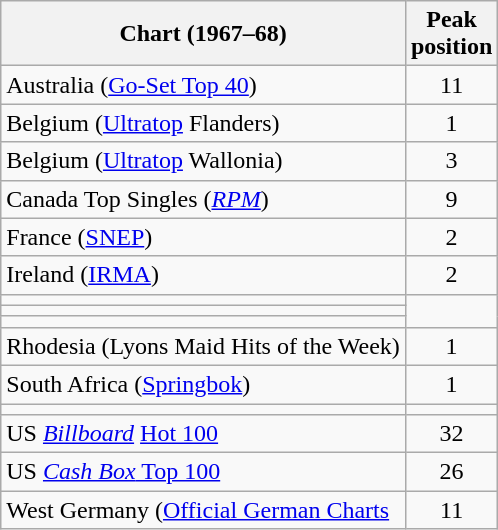<table class="wikitable sortable">
<tr>
<th>Chart (1967–68)</th>
<th>Peak<br>position</th>
</tr>
<tr>
<td>Australia (<a href='#'>Go-Set Top 40</a>)</td>
<td style="text-align:center;">11</td>
</tr>
<tr>
<td>Belgium (<a href='#'>Ultratop</a> Flanders)</td>
<td style="text-align:center;">1</td>
</tr>
<tr>
<td>Belgium (<a href='#'>Ultratop</a> Wallonia)</td>
<td style="text-align:center;">3</td>
</tr>
<tr>
<td>Canada Top Singles (<a href='#'><em>RPM</em></a>)</td>
<td style="text-align:center;">9</td>
</tr>
<tr>
<td>France (<a href='#'>SNEP</a>)</td>
<td style="text-align:center;">2</td>
</tr>
<tr>
<td>Ireland (<a href='#'>IRMA</a>)</td>
<td style="text-align:center;">2</td>
</tr>
<tr>
<td></td>
</tr>
<tr>
<td></td>
</tr>
<tr>
<td></td>
</tr>
<tr>
<td>Rhodesia (Lyons Maid Hits of the Week)</td>
<td style="text-align:center;">1</td>
</tr>
<tr>
<td>South Africa (<a href='#'>Springbok</a>)</td>
<td style="text-align:center;">1</td>
</tr>
<tr>
<td></td>
</tr>
<tr>
<td>US <em><a href='#'>Billboard</a></em> <a href='#'>Hot 100</a></td>
<td style="text-align:center;">32</td>
</tr>
<tr>
<td>US <a href='#'><em>Cash Box</em> Top 100</a></td>
<td style="text-align:center;">26</td>
</tr>
<tr>
<td>West Germany (<a href='#'>Official German Charts</a></td>
<td style="text-align:center;">11</td>
</tr>
</table>
